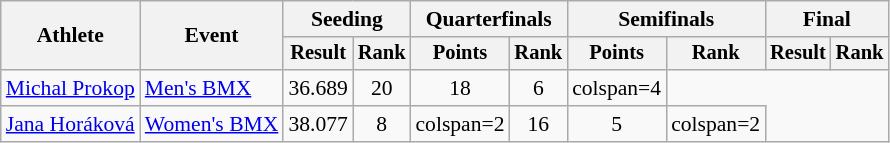<table class=wikitable style="font-size:90%">
<tr>
<th rowspan="2">Athlete</th>
<th rowspan="2">Event</th>
<th colspan="2">Seeding</th>
<th colspan="2">Quarterfinals</th>
<th colspan="2">Semifinals</th>
<th colspan="2">Final</th>
</tr>
<tr style="font-size:95%">
<th>Result</th>
<th>Rank</th>
<th>Points</th>
<th>Rank</th>
<th>Points</th>
<th>Rank</th>
<th>Result</th>
<th>Rank</th>
</tr>
<tr align=center>
<td align=left><a href='#'>Michal Prokop</a></td>
<td align=left><a href='#'>Men's BMX</a></td>
<td>36.689</td>
<td>20</td>
<td>18</td>
<td>6</td>
<td>colspan=4 </td>
</tr>
<tr align=center>
<td align=left><a href='#'>Jana Horáková</a></td>
<td align=left><a href='#'>Women's BMX</a></td>
<td>38.077</td>
<td>8</td>
<td>colspan=2 </td>
<td>16</td>
<td>5</td>
<td>colspan=2 </td>
</tr>
</table>
